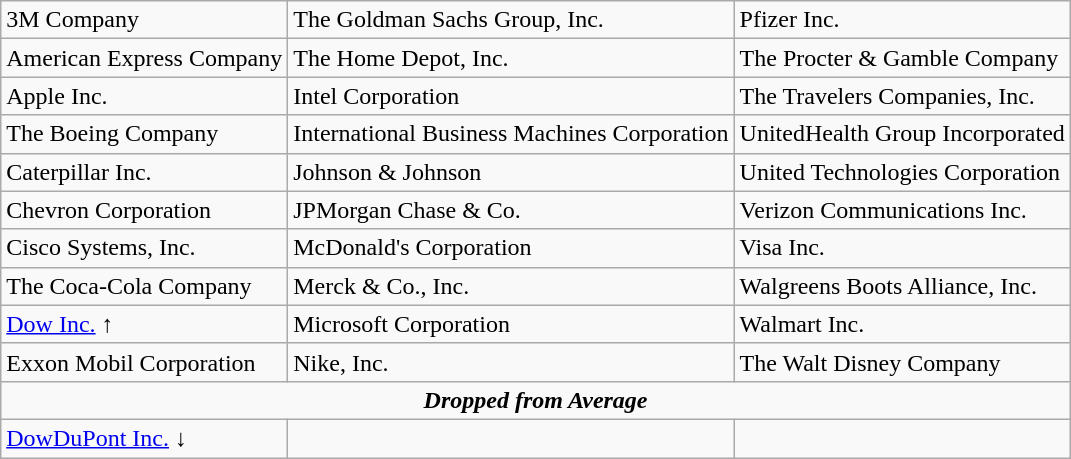<table class="wikitable">
<tr>
<td>3M Company</td>
<td>The Goldman Sachs Group, Inc.</td>
<td>Pfizer Inc.</td>
</tr>
<tr>
<td>American Express Company</td>
<td>The Home Depot, Inc.</td>
<td>The Procter & Gamble Company</td>
</tr>
<tr>
<td>Apple Inc.</td>
<td>Intel Corporation</td>
<td>The Travelers Companies, Inc.</td>
</tr>
<tr>
<td>The Boeing Company</td>
<td>International Business Machines Corporation</td>
<td>UnitedHealth Group Incorporated</td>
</tr>
<tr>
<td>Caterpillar Inc.</td>
<td>Johnson & Johnson</td>
<td>United Technologies Corporation</td>
</tr>
<tr>
<td>Chevron Corporation</td>
<td>JPMorgan Chase & Co.</td>
<td>Verizon Communications Inc.</td>
</tr>
<tr>
<td>Cisco Systems, Inc.</td>
<td>McDonald's Corporation</td>
<td>Visa Inc.</td>
</tr>
<tr>
<td>The Coca-Cola Company</td>
<td>Merck & Co., Inc.</td>
<td>Walgreens Boots Alliance, Inc.</td>
</tr>
<tr>
<td><a href='#'>Dow Inc.</a> ↑</td>
<td>Microsoft Corporation</td>
<td>Walmart Inc.</td>
</tr>
<tr>
<td>Exxon Mobil Corporation </td>
<td>Nike, Inc.</td>
<td>The Walt Disney Company</td>
</tr>
<tr>
<td colspan="3" align="center"><strong><em>Dropped from Average</em></strong></td>
</tr>
<tr>
<td><a href='#'>DowDuPont Inc.</a> ↓</td>
<td></td>
<td></td>
</tr>
</table>
